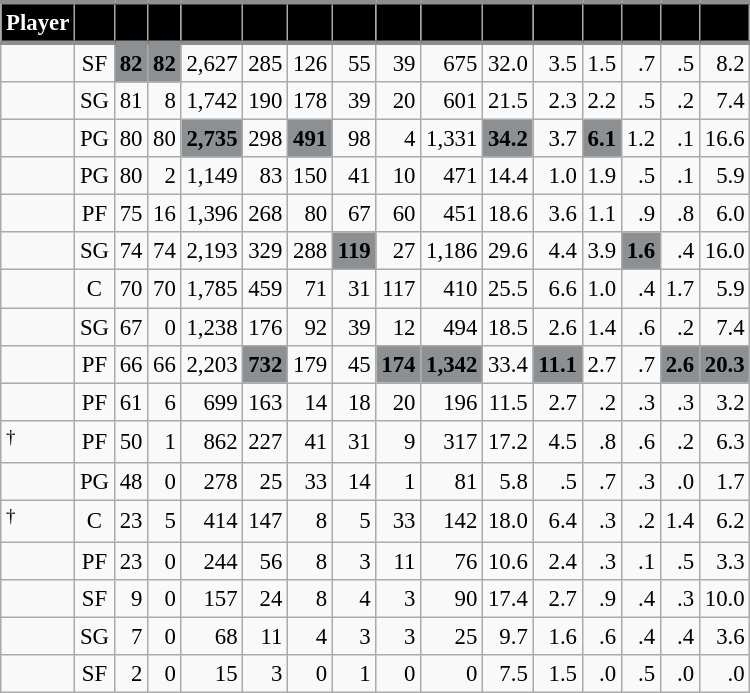<table class="wikitable sortable" style="font-size: 95%; text-align:right;">
<tr>
<th style="background:#010101; color:#FFFFFF; border-top:#8D9093 3px solid; border-bottom:#8D9093 3px solid;">Player</th>
<th style="background:#010101; color:#FFFFFF; border-top:#8D9093 3px solid; border-bottom:#8D9093 3px solid;"></th>
<th style="background:#010101; color:#FFFFFF; border-top:#8D9093 3px solid; border-bottom:#8D9093 3px solid;"></th>
<th style="background:#010101; color:#FFFFFF; border-top:#8D9093 3px solid; border-bottom:#8D9093 3px solid;"></th>
<th style="background:#010101; color:#FFFFFF; border-top:#8D9093 3px solid; border-bottom:#8D9093 3px solid;"></th>
<th style="background:#010101; color:#FFFFFF; border-top:#8D9093 3px solid; border-bottom:#8D9093 3px solid;"></th>
<th style="background:#010101; color:#FFFFFF; border-top:#8D9093 3px solid; border-bottom:#8D9093 3px solid;"></th>
<th style="background:#010101; color:#FFFFFF; border-top:#8D9093 3px solid; border-bottom:#8D9093 3px solid;"></th>
<th style="background:#010101; color:#FFFFFF; border-top:#8D9093 3px solid; border-bottom:#8D9093 3px solid;"></th>
<th style="background:#010101; color:#FFFFFF; border-top:#8D9093 3px solid; border-bottom:#8D9093 3px solid;"></th>
<th style="background:#010101; color:#FFFFFF; border-top:#8D9093 3px solid; border-bottom:#8D9093 3px solid;"></th>
<th style="background:#010101; color:#FFFFFF; border-top:#8D9093 3px solid; border-bottom:#8D9093 3px solid;"></th>
<th style="background:#010101; color:#FFFFFF; border-top:#8D9093 3px solid; border-bottom:#8D9093 3px solid;"></th>
<th style="background:#010101; color:#FFFFFF; border-top:#8D9093 3px solid; border-bottom:#8D9093 3px solid;"></th>
<th style="background:#010101; color:#FFFFFF; border-top:#8D9093 3px solid; border-bottom:#8D9093 3px solid;"></th>
<th style="background:#010101; color:#FFFFFF; border-top:#8D9093 3px solid; border-bottom:#8D9093 3px solid;"></th>
</tr>
<tr>
<td style="text-align:left;"></td>
<td style="text-align:center;">SF</td>
<td style="background:#8D9093; color:#010101;"><strong>82</strong></td>
<td style="background:#8D9093; color:#010101;"><strong>82</strong></td>
<td>2,627</td>
<td>285</td>
<td>126</td>
<td>55</td>
<td>39</td>
<td>675</td>
<td>32.0</td>
<td>3.5</td>
<td>1.5</td>
<td>.7</td>
<td>.5</td>
<td>8.2</td>
</tr>
<tr>
<td style="text-align:left;"></td>
<td style="text-align:center;">SG</td>
<td>81</td>
<td>8</td>
<td>1,742</td>
<td>190</td>
<td>178</td>
<td>39</td>
<td>20</td>
<td>601</td>
<td>21.5</td>
<td>2.3</td>
<td>2.2</td>
<td>.5</td>
<td>.2</td>
<td>7.4</td>
</tr>
<tr>
<td style="text-align:left;"></td>
<td style="text-align:center;">PG</td>
<td>80</td>
<td>80</td>
<td style="background:#8D9093; color:#010101;"><strong>2,735</strong></td>
<td>298</td>
<td style="background:#8D9093; color:#010101;"><strong>491</strong></td>
<td>98</td>
<td>4</td>
<td>1,331</td>
<td style="background:#8D9093; color:#010101;"><strong>34.2</strong></td>
<td>3.7</td>
<td style="background:#8D9093; color:#010101;"><strong>6.1</strong></td>
<td>1.2</td>
<td>.1</td>
<td>16.6</td>
</tr>
<tr>
<td style="text-align:left;"></td>
<td style="text-align:center;">PG</td>
<td>80</td>
<td>2</td>
<td>1,149</td>
<td>83</td>
<td>150</td>
<td>41</td>
<td>10</td>
<td>471</td>
<td>14.4</td>
<td>1.0</td>
<td>1.9</td>
<td>.5</td>
<td>.1</td>
<td>5.9</td>
</tr>
<tr>
<td style="text-align:left;"></td>
<td style="text-align:center;">PF</td>
<td>75</td>
<td>16</td>
<td>1,396</td>
<td>268</td>
<td>80</td>
<td>67</td>
<td>60</td>
<td>451</td>
<td>18.6</td>
<td>3.6</td>
<td>1.1</td>
<td>.9</td>
<td>.8</td>
<td>6.0</td>
</tr>
<tr>
<td style="text-align:left;"></td>
<td style="text-align:center;">SG</td>
<td>74</td>
<td>74</td>
<td>2,193</td>
<td>329</td>
<td>288</td>
<td style="background:#8D9093; color:#010101;"><strong>119</strong></td>
<td>27</td>
<td>1,186</td>
<td>29.6</td>
<td>4.4</td>
<td>3.9</td>
<td style="background:#8D9093; color:#010101;"><strong>1.6</strong></td>
<td>.4</td>
<td>16.0</td>
</tr>
<tr>
<td style="text-align:left;"></td>
<td style="text-align:center;">C</td>
<td>70</td>
<td>70</td>
<td>1,785</td>
<td>459</td>
<td>71</td>
<td>31</td>
<td>117</td>
<td>410</td>
<td>25.5</td>
<td>6.6</td>
<td>1.0</td>
<td>.4</td>
<td>1.7</td>
<td>5.9</td>
</tr>
<tr>
<td style="text-align:left;"></td>
<td style="text-align:center;">SG</td>
<td>67</td>
<td>0</td>
<td>1,238</td>
<td>176</td>
<td>92</td>
<td>39</td>
<td>12</td>
<td>494</td>
<td>18.5</td>
<td>2.6</td>
<td>1.4</td>
<td>.6</td>
<td>.2</td>
<td>7.4</td>
</tr>
<tr>
<td style="text-align:left;"></td>
<td style="text-align:center;">PF</td>
<td>66</td>
<td>66</td>
<td>2,203</td>
<td style="background:#8D9093; color:#010101;"><strong>732</strong></td>
<td>179</td>
<td>45</td>
<td style="background:#8D9093; color:#010101;"><strong>174</strong></td>
<td style="background:#8D9093; color:#010101;"><strong>1,342</strong></td>
<td>33.4</td>
<td style="background:#8D9093; color:#010101;"><strong>11.1</strong></td>
<td>2.7</td>
<td>.7</td>
<td style="background:#8D9093; color:#010101;"><strong>2.6</strong></td>
<td style="background:#8D9093; color:#010101;"><strong>20.3</strong></td>
</tr>
<tr>
<td style="text-align:left;"></td>
<td style="text-align:center;">PF</td>
<td>61</td>
<td>6</td>
<td>699</td>
<td>163</td>
<td>14</td>
<td>18</td>
<td>20</td>
<td>196</td>
<td>11.5</td>
<td>2.7</td>
<td>.2</td>
<td>.3</td>
<td>.3</td>
<td>3.2</td>
</tr>
<tr>
<td style="text-align:left;"><sup>†</sup></td>
<td style="text-align:center;">PF</td>
<td>50</td>
<td>1</td>
<td>862</td>
<td>227</td>
<td>41</td>
<td>31</td>
<td>9</td>
<td>317</td>
<td>17.2</td>
<td>4.5</td>
<td>.8</td>
<td>.6</td>
<td>.2</td>
<td>6.3</td>
</tr>
<tr>
<td style="text-align:left;"></td>
<td style="text-align:center;">PG</td>
<td>48</td>
<td>0</td>
<td>278</td>
<td>25</td>
<td>33</td>
<td>14</td>
<td>1</td>
<td>81</td>
<td>5.8</td>
<td>.5</td>
<td>.7</td>
<td>.3</td>
<td>.0</td>
<td>1.7</td>
</tr>
<tr>
<td style="text-align:left;"><sup>†</sup></td>
<td style="text-align:center;">C</td>
<td>23</td>
<td>5</td>
<td>414</td>
<td>147</td>
<td>8</td>
<td>5</td>
<td>33</td>
<td>142</td>
<td>18.0</td>
<td>6.4</td>
<td>.3</td>
<td>.2</td>
<td>1.4</td>
<td>6.2</td>
</tr>
<tr>
<td style="text-align:left;"></td>
<td style="text-align:center;">PF</td>
<td>23</td>
<td>0</td>
<td>244</td>
<td>56</td>
<td>8</td>
<td>3</td>
<td>11</td>
<td>76</td>
<td>10.6</td>
<td>2.4</td>
<td>.3</td>
<td>.1</td>
<td>.5</td>
<td>3.3</td>
</tr>
<tr>
<td style="text-align:left;"></td>
<td style="text-align:center;">SF</td>
<td>9</td>
<td>0</td>
<td>157</td>
<td>24</td>
<td>8</td>
<td>4</td>
<td>3</td>
<td>90</td>
<td>17.4</td>
<td>2.7</td>
<td>.9</td>
<td>.4</td>
<td>.3</td>
<td>10.0</td>
</tr>
<tr>
<td style="text-align:left;"></td>
<td style="text-align:center;">SG</td>
<td>7</td>
<td>0</td>
<td>68</td>
<td>11</td>
<td>4</td>
<td>3</td>
<td>3</td>
<td>25</td>
<td>9.7</td>
<td>1.6</td>
<td>.6</td>
<td>.4</td>
<td>.4</td>
<td>3.6</td>
</tr>
<tr>
<td style="text-align:left;"></td>
<td style="text-align:center;">SF</td>
<td>2</td>
<td>0</td>
<td>15</td>
<td>3</td>
<td>0</td>
<td>1</td>
<td>0</td>
<td>0</td>
<td>7.5</td>
<td>1.5</td>
<td>.0</td>
<td>.5</td>
<td>.0</td>
<td>.0</td>
</tr>
</table>
